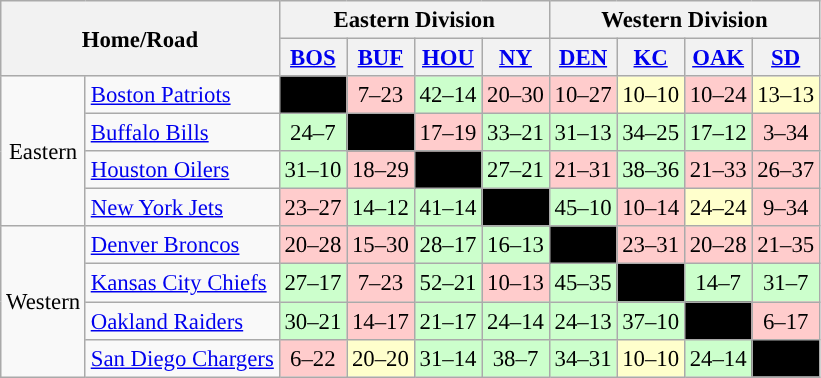<table class="wikitable" style="font-size:95%; text-align:center">
<tr>
<th colspan="2" rowspan=2>Home/Road</th>
<th colspan="4">Eastern Division</th>
<th colspan="4">Western Division</th>
</tr>
<tr>
<th><a href='#'>BOS</a></th>
<th><a href='#'>BUF</a></th>
<th><a href='#'>HOU</a></th>
<th><a href='#'>NY</a></th>
<th><a href='#'>DEN</a></th>
<th><a href='#'>KC</a></th>
<th><a href='#'>OAK</a></th>
<th><a href='#'>SD</a></th>
</tr>
<tr>
<td rowspan="4">Eastern</td>
<td align="left"><a href='#'>Boston Patriots</a></td>
<td style="background:#000"></td>
<td style="background:#fcc">7–23</td>
<td style="background:#cfc">42–14</td>
<td style="background:#fcc">20–30</td>
<td style="background:#fcc">10–27</td>
<td style="background:#ffc">10–10</td>
<td style="background:#fcc">10–24</td>
<td style="background:#ffc">13–13</td>
</tr>
<tr>
<td align="left"><a href='#'>Buffalo Bills</a></td>
<td style="background:#cfc">24–7</td>
<td style="background:#000"></td>
<td style="background:#fcc">17–19</td>
<td style="background:#cfc">33–21</td>
<td style="background:#cfc">31–13</td>
<td style="background:#cfc">34–25</td>
<td style="background:#cfc">17–12</td>
<td style="background:#fcc">3–34</td>
</tr>
<tr>
<td align="left"><a href='#'>Houston Oilers</a></td>
<td style="background:#cfc">31–10</td>
<td style="background:#fcc">18–29</td>
<td style="background:#000"></td>
<td style="background:#cfc">27–21</td>
<td style="background:#fcc">21–31</td>
<td style="background:#cfc">38–36</td>
<td style="background:#fcc">21–33</td>
<td style="background:#fcc">26–37</td>
</tr>
<tr>
<td align="left"><a href='#'>New York Jets</a></td>
<td style="background:#fcc">23–27</td>
<td style="background:#cfc">14–12</td>
<td style="background:#cfc">41–14</td>
<td style="background:#000"></td>
<td style="background:#cfc">45–10</td>
<td style="background:#fcc">10–14</td>
<td style="background:#ffc">24–24</td>
<td style="background:#fcc">9–34</td>
</tr>
<tr>
<td rowspan="4">Western</td>
<td align="left"><a href='#'>Denver Broncos</a></td>
<td style="background:#fcc">20–28</td>
<td style="background:#fcc">15–30</td>
<td style="background:#cfc">28–17</td>
<td style="background:#cfc">16–13</td>
<td style="background:#000"></td>
<td style="background:#fcc">23–31</td>
<td style="background:#fcc">20–28</td>
<td style="background:#fcc">21–35</td>
</tr>
<tr>
<td align="left"><a href='#'>Kansas City Chiefs</a></td>
<td style="background:#cfc">27–17</td>
<td style="background:#fcc">7–23</td>
<td style="background:#cfc">52–21</td>
<td style="background:#fcc">10–13</td>
<td style="background:#cfc">45–35</td>
<td style="background:#000"></td>
<td style="background:#cfc">14–7</td>
<td style="background:#cfc">31–7</td>
</tr>
<tr>
<td align="left"><a href='#'>Oakland Raiders</a></td>
<td style="background:#cfc">30–21</td>
<td style="background:#fcc">14–17</td>
<td style="background:#cfc">21–17</td>
<td style="background:#cfc">24–14</td>
<td style="background:#cfc">24–13</td>
<td style="background:#cfc">37–10</td>
<td style="background:#000"></td>
<td style="background:#fcc">6–17</td>
</tr>
<tr>
<td align="left"><a href='#'>San Diego Chargers</a></td>
<td style="background:#fcc">6–22</td>
<td style="background:#ffc">20–20</td>
<td style="background:#cfc">31–14</td>
<td style="background:#cfc">38–7</td>
<td style="background:#cfc">34–31</td>
<td style="background:#ffc">10–10</td>
<td style="background:#cfc">24–14</td>
<td style="background:#000"></td>
</tr>
</table>
